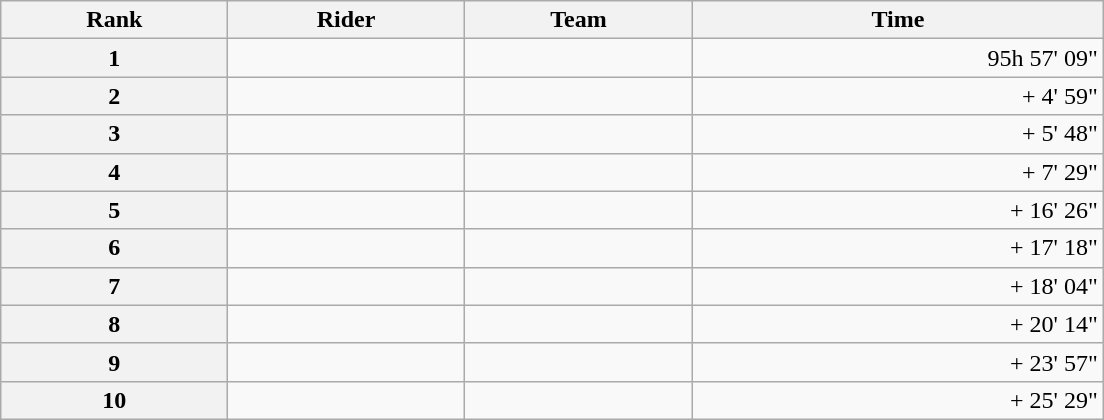<table class="wikitable" style="width:46em;margin-bottom:0;">
<tr>
<th scope="col">Rank</th>
<th scope="col">Rider</th>
<th scope="col">Team</th>
<th scope="col">Time</th>
</tr>
<tr>
<th scope="row">1</th>
<td> </td>
<td></td>
<td style="text-align:right;">95h 57' 09"</td>
</tr>
<tr>
<th scope="row">2</th>
<td> </td>
<td></td>
<td style="text-align:right;">+ 4' 59"</td>
</tr>
<tr>
<th scope="row">3</th>
<td></td>
<td></td>
<td style="text-align:right;">+ 5' 48"</td>
</tr>
<tr>
<th scope="row">4</th>
<td></td>
<td></td>
<td style="text-align:right;">+ 7' 29"</td>
</tr>
<tr>
<th scope="row">5</th>
<td></td>
<td></td>
<td style="text-align:right;">+ 16' 26"</td>
</tr>
<tr>
<th scope="row">6</th>
<td></td>
<td></td>
<td style="text-align:right;">+ 17' 18"</td>
</tr>
<tr>
<th scope="row">7</th>
<td></td>
<td></td>
<td style="text-align:right;">+ 18' 04"</td>
</tr>
<tr>
<th scope="row">8</th>
<td></td>
<td></td>
<td style="text-align:right;">+ 20' 14"</td>
</tr>
<tr>
<th scope="row">9</th>
<td></td>
<td></td>
<td style="text-align:right;">+ 23' 57"</td>
</tr>
<tr>
<th scope="row">10</th>
<td></td>
<td></td>
<td style="text-align:right;">+ 25' 29"</td>
</tr>
</table>
